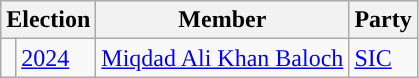<table class="wikitable">
<tr>
<th colspan="2">Election</th>
<th>Member</th>
<th>Party</th>
</tr>
<tr>
<td style="background-color: "></td>
<td><a href='#'>2024</a></td>
<td><a href='#'>Miqdad Ali Khan Baloch</a></td>
<td><a href='#'>SIC</a></td>
</tr>
</table>
